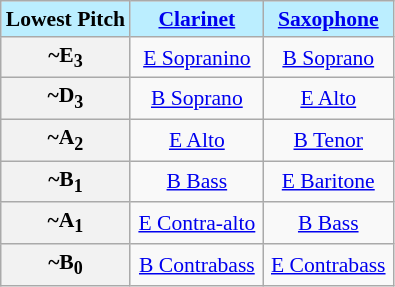<table class="wikitable" style="font-size:90%; text-align:center; ">
<tr>
<th style="width:33%; background:#BBEEFF; ">Lowest Pitch</th>
<th style="width:34%; background:#BBEEFF; "><a href='#'>Clarinet</a></th>
<th style="width:33%; background:#BBEEFF; "><a href='#'>Saxophone</a></th>
</tr>
<tr>
<th>~E<sub>3</sub></th>
<td><a href='#'>E Sopranino</a></td>
<td><a href='#'>B Soprano</a></td>
</tr>
<tr>
<th>~D<sub>3</sub></th>
<td><a href='#'>B Soprano</a></td>
<td><a href='#'>E Alto</a></td>
</tr>
<tr>
<th>~A<sub>2</sub></th>
<td><a href='#'>E Alto</a></td>
<td><a href='#'>B Tenor</a></td>
</tr>
<tr>
<th>~B<sub>1</sub></th>
<td><a href='#'>B Bass</a></td>
<td><a href='#'>E Baritone</a></td>
</tr>
<tr>
<th>~A<sub>1</sub></th>
<td><a href='#'>E Contra-alto</a></td>
<td><a href='#'>B Bass</a></td>
</tr>
<tr>
<th>~B<sub>0</sub></th>
<td><a href='#'>B Contrabass</a></td>
<td><a href='#'>E Contrabass</a></td>
</tr>
</table>
